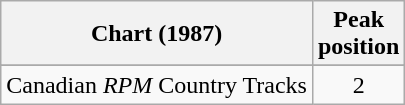<table class="wikitable sortable">
<tr>
<th align="left">Chart (1987)</th>
<th align="center">Peak<br>position</th>
</tr>
<tr>
</tr>
<tr>
<td align="left">Canadian <em>RPM</em> Country Tracks</td>
<td align="center">2</td>
</tr>
</table>
